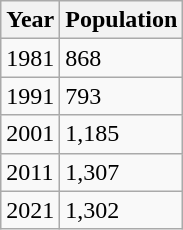<table class="wikitable">
<tr>
<th>Year</th>
<th>Population</th>
</tr>
<tr>
<td>1981</td>
<td>868</td>
</tr>
<tr>
<td>1991</td>
<td>793</td>
</tr>
<tr>
<td>2001</td>
<td>1,185</td>
</tr>
<tr>
<td>2011</td>
<td>1,307</td>
</tr>
<tr>
<td>2021</td>
<td>1,302</td>
</tr>
</table>
